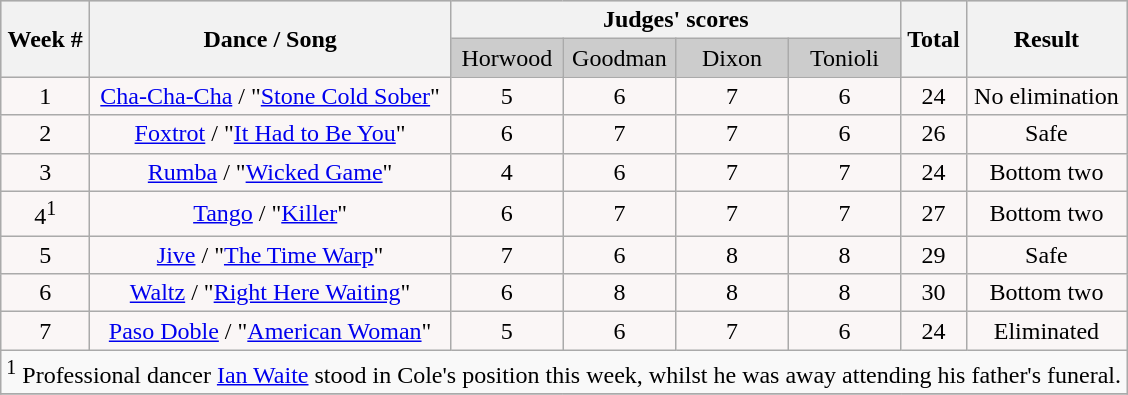<table class="wikitable collapsible collapsed">
<tr style="text-align:Center; background:#ccc;">
<th rowspan="2">Week #</th>
<th rowspan="2">Dance / Song</th>
<th colspan="4">Judges' scores</th>
<th rowspan="2">Total</th>
<th rowspan="2">Result</th>
</tr>
<tr style="text-align:center; background:#ccc;">
<td style="width:10%; ">Horwood</td>
<td style="width:10%; ">Goodman</td>
<td style="width:10%; ">Dixon</td>
<td style="width:10%; ">Tonioli</td>
</tr>
<tr style="text-align: center; background:#faf6f6;">
<td>1</td>
<td><a href='#'>Cha-Cha-Cha</a> / "<a href='#'>Stone Cold Sober</a>"</td>
<td>5</td>
<td>6</td>
<td>7</td>
<td>6</td>
<td>24</td>
<td>No elimination</td>
</tr>
<tr style="text-align: center; background:#faf6f6;">
<td>2</td>
<td><a href='#'>Foxtrot</a> / "<a href='#'>It Had to Be You</a>"</td>
<td>6</td>
<td>7</td>
<td>7</td>
<td>6</td>
<td>26</td>
<td>Safe</td>
</tr>
<tr style="text-align: center; background:#faf6f6;">
<td>3</td>
<td><a href='#'>Rumba</a> / "<a href='#'>Wicked Game</a>"</td>
<td>4</td>
<td>6</td>
<td>7</td>
<td>7</td>
<td>24</td>
<td>Bottom two</td>
</tr>
<tr style="text-align: center; background:#faf6f6;">
<td>4<sup>1</sup></td>
<td><a href='#'>Tango</a> / "<a href='#'>Killer</a>"</td>
<td>6</td>
<td>7</td>
<td>7</td>
<td>7</td>
<td>27</td>
<td>Bottom two</td>
</tr>
<tr style="text-align: center; background:#faf6f6;">
<td>5</td>
<td><a href='#'>Jive</a> / "<a href='#'>The Time Warp</a>"</td>
<td>7</td>
<td>6</td>
<td>8</td>
<td>8</td>
<td>29</td>
<td>Safe</td>
</tr>
<tr style="text-align: center; background:#faf6f6;">
<td>6</td>
<td><a href='#'>Waltz</a> / "<a href='#'>Right Here Waiting</a>"</td>
<td>6</td>
<td>8</td>
<td>8</td>
<td>8</td>
<td>30</td>
<td>Bottom two</td>
</tr>
<tr style="text-align: center; background:#faf6f6;">
<td>7</td>
<td><a href='#'>Paso Doble</a> / "<a href='#'>American Woman</a>"</td>
<td>5</td>
<td>6</td>
<td>7</td>
<td>6</td>
<td>24</td>
<td>Eliminated</td>
</tr>
<tr>
<td colspan="8"><sup>1</sup> Professional dancer <a href='#'>Ian Waite</a> stood in Cole's position this week, whilst he was away attending his father's funeral.</td>
</tr>
<tr style="text-align: center; background:#faf6f6;">
</tr>
</table>
